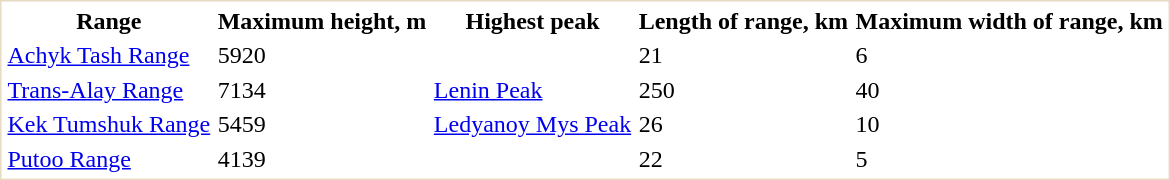<table class="sortable" border=0 cellspacing=3 cellpadding=1 style="border:1px solid #e7dcc3">
<tr>
<th>Range</th>
<th>Maximum height, m</th>
<th>Highest peak</th>
<th>Length of range, km</th>
<th>Maximum width of range, km</th>
</tr>
<tr>
<td><a href='#'>Achyk Tash Range</a></td>
<td>5920</td>
<td></td>
<td>21</td>
<td>6</td>
</tr>
<tr>
<td><a href='#'>Trans-Alay Range</a></td>
<td>7134</td>
<td><a href='#'>Lenin Peak</a></td>
<td>250</td>
<td>40</td>
</tr>
<tr>
<td><a href='#'>Kek Tumshuk Range</a></td>
<td>5459</td>
<td><a href='#'>Ledyanoy Mys Peak</a></td>
<td>26</td>
<td>10</td>
</tr>
<tr>
<td><a href='#'>Putoo Range</a></td>
<td>4139</td>
<td></td>
<td>22</td>
<td>5</td>
</tr>
</table>
